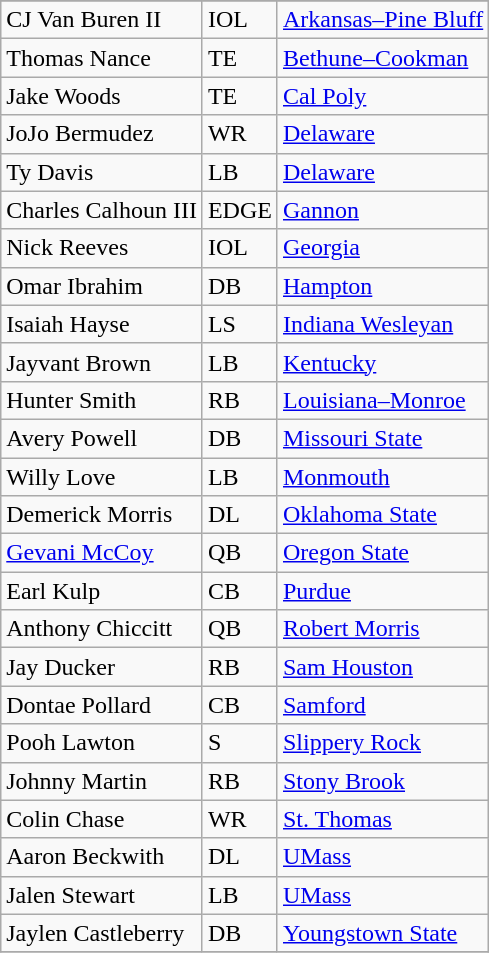<table class="wikitable sortable">
<tr>
</tr>
<tr>
<td>CJ Van Buren II</td>
<td>IOL</td>
<td><a href='#'>Arkansas–Pine Bluff</a></td>
</tr>
<tr>
<td>Thomas Nance</td>
<td>TE</td>
<td><a href='#'>Bethune–Cookman</a></td>
</tr>
<tr>
<td>Jake Woods</td>
<td>TE</td>
<td><a href='#'>Cal Poly</a></td>
</tr>
<tr>
<td>JoJo Bermudez</td>
<td>WR</td>
<td><a href='#'>Delaware</a></td>
</tr>
<tr>
<td>Ty Davis</td>
<td>LB</td>
<td><a href='#'>Delaware</a></td>
</tr>
<tr>
<td>Charles Calhoun III</td>
<td>EDGE</td>
<td><a href='#'>Gannon</a></td>
</tr>
<tr>
<td>Nick Reeves</td>
<td>IOL</td>
<td><a href='#'>Georgia</a></td>
</tr>
<tr>
<td>Omar Ibrahim</td>
<td>DB</td>
<td><a href='#'>Hampton</a></td>
</tr>
<tr>
<td>Isaiah Hayse</td>
<td>LS</td>
<td><a href='#'>Indiana Wesleyan</a></td>
</tr>
<tr>
<td>Jayvant Brown</td>
<td>LB</td>
<td><a href='#'>Kentucky</a></td>
</tr>
<tr>
<td>Hunter Smith</td>
<td>RB</td>
<td><a href='#'>Louisiana–Monroe</a></td>
</tr>
<tr>
<td>Avery Powell</td>
<td>DB</td>
<td><a href='#'>Missouri State</a></td>
</tr>
<tr>
<td>Willy Love</td>
<td>LB</td>
<td><a href='#'>Monmouth</a></td>
</tr>
<tr>
<td>Demerick Morris</td>
<td>DL</td>
<td><a href='#'>Oklahoma State</a></td>
</tr>
<tr>
<td><a href='#'>Gevani McCoy</a></td>
<td>QB</td>
<td><a href='#'>Oregon State</a></td>
</tr>
<tr>
<td>Earl Kulp</td>
<td>CB</td>
<td><a href='#'>Purdue</a></td>
</tr>
<tr>
<td>Anthony Chiccitt</td>
<td>QB</td>
<td><a href='#'>Robert Morris</a></td>
</tr>
<tr>
<td>Jay Ducker</td>
<td>RB</td>
<td><a href='#'>Sam Houston</a></td>
</tr>
<tr>
<td>Dontae Pollard</td>
<td>CB</td>
<td><a href='#'>Samford</a></td>
</tr>
<tr>
<td>Pooh Lawton</td>
<td>S</td>
<td><a href='#'>Slippery Rock</a></td>
</tr>
<tr>
<td>Johnny Martin</td>
<td>RB</td>
<td><a href='#'>Stony Brook</a></td>
</tr>
<tr>
<td>Colin Chase</td>
<td>WR</td>
<td><a href='#'>St. Thomas</a></td>
</tr>
<tr>
<td>Aaron Beckwith</td>
<td>DL</td>
<td><a href='#'>UMass</a></td>
</tr>
<tr>
<td>Jalen Stewart</td>
<td>LB</td>
<td><a href='#'>UMass</a></td>
</tr>
<tr>
<td>Jaylen Castleberry</td>
<td>DB</td>
<td><a href='#'>Youngstown State</a></td>
</tr>
<tr>
</tr>
</table>
